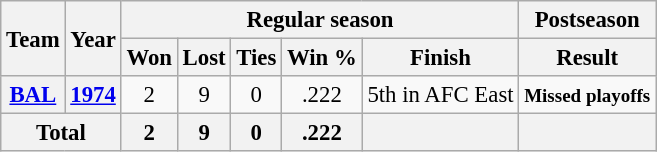<table class="wikitable" style="font-size: 95%; text-align:center;">
<tr>
<th rowspan="2">Team</th>
<th rowspan="2">Year</th>
<th colspan="5">Regular season</th>
<th>Postseason</th>
</tr>
<tr>
<th>Won</th>
<th>Lost</th>
<th>Ties</th>
<th>Win %</th>
<th>Finish</th>
<th>Result</th>
</tr>
<tr>
<th><a href='#'>BAL</a></th>
<th><a href='#'>1974</a></th>
<td>2</td>
<td>9</td>
<td>0</td>
<td>.222</td>
<td>5th in AFC East</td>
<td><small><strong>Missed playoffs</strong></small></td>
</tr>
<tr>
<th colspan="2">Total</th>
<th>2</th>
<th>9</th>
<th>0</th>
<th>.222</th>
<th></th>
<th></th>
</tr>
</table>
